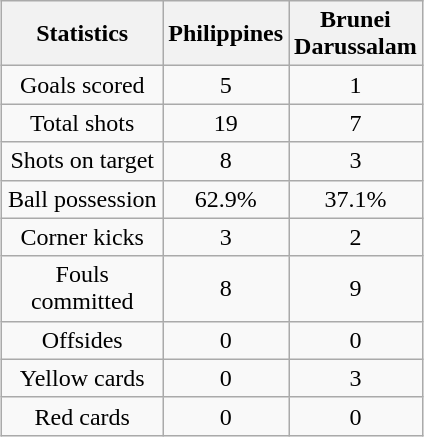<table class="wikitable" style="text-align:center;margin: auto">
<tr>
<th scope=col width=100>Statistics</th>
<th scope=col width=70>Philippines</th>
<th scope=col width=70>Brunei Darussalam</th>
</tr>
<tr>
<td>Goals scored</td>
<td>5</td>
<td>1</td>
</tr>
<tr>
<td>Total shots</td>
<td>19</td>
<td>7</td>
</tr>
<tr>
<td>Shots on target</td>
<td>8</td>
<td>3</td>
</tr>
<tr>
<td>Ball possession</td>
<td>62.9%</td>
<td>37.1%</td>
</tr>
<tr>
<td>Corner kicks</td>
<td>3</td>
<td>2</td>
</tr>
<tr>
<td>Fouls committed</td>
<td>8</td>
<td>9</td>
</tr>
<tr>
<td>Offsides</td>
<td>0</td>
<td>0</td>
</tr>
<tr>
<td>Yellow cards</td>
<td>0</td>
<td>3</td>
</tr>
<tr>
<td>Red cards</td>
<td>0</td>
<td>0</td>
</tr>
</table>
